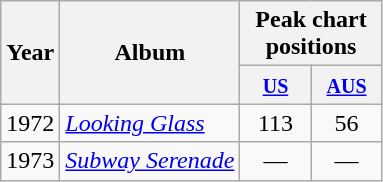<table class="wikitable">
<tr>
<th scope="col" rowspan="2">Year</th>
<th scope="col" rowspan="2">Album</th>
<th scope="col" colspan="2">Peak chart positions</th>
</tr>
<tr>
<th style="width:40px;"><small><a href='#'>US</a></small><br></th>
<th style="width:40px;"><small><a href='#'>AUS</a></small><br></th>
</tr>
<tr>
<td>1972</td>
<td><em><a href='#'>Looking Glass</a></em></td>
<td style="text-align:center;">113</td>
<td style="text-align:center;">56</td>
</tr>
<tr>
<td>1973</td>
<td><em><a href='#'>Subway Serenade</a></em></td>
<td style="text-align:center;">—</td>
<td style="text-align:center;">—</td>
</tr>
</table>
